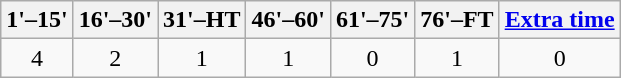<table class="wikitable" style="text-align:center">
<tr>
<th>1'–15'</th>
<th>16'–30'</th>
<th>31'–HT</th>
<th>46'–60'</th>
<th>61'–75'</th>
<th>76'–FT</th>
<th><a href='#'>Extra time</a></th>
</tr>
<tr>
<td>4</td>
<td>2</td>
<td>1</td>
<td>1</td>
<td>0</td>
<td>1</td>
<td>0</td>
</tr>
</table>
